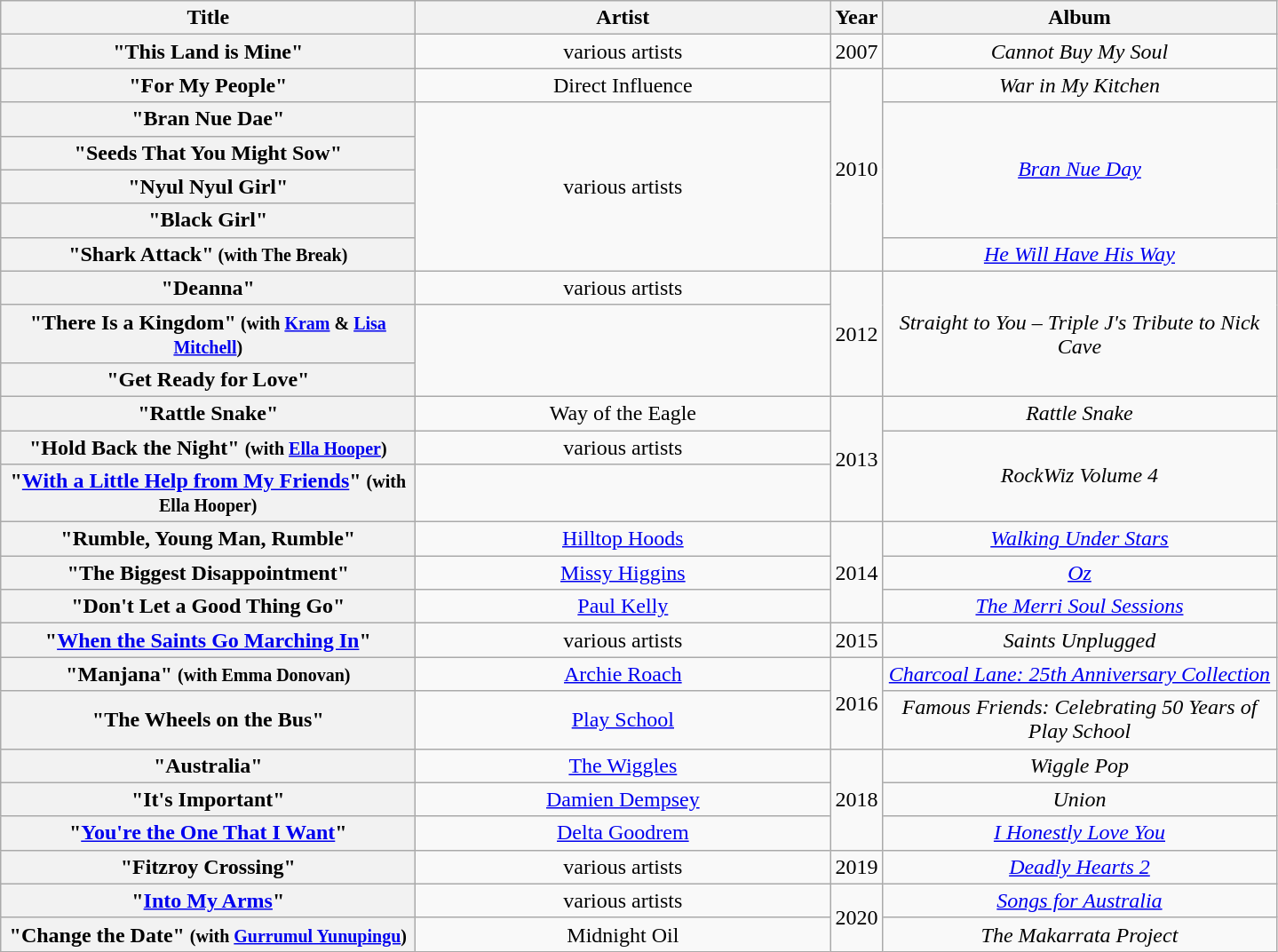<table class="wikitable plainrowheaders" style="text-align:center;" border="1">
<tr>
<th scope="col" style="width:19em;">Title</th>
<th scope="col" style="width:19em;">Artist</th>
<th scope="col" style="width:1em;">Year</th>
<th scope="col" style="width:18em;">Album</th>
</tr>
<tr>
<th scope="row">"This Land is Mine"</th>
<td>various artists</td>
<td>2007</td>
<td><em>Cannot Buy My Soul</em></td>
</tr>
<tr>
<th scope="row">"For My People"</th>
<td>Direct Influence</td>
<td rowspan="6">2010</td>
<td><em>War in My Kitchen</em></td>
</tr>
<tr>
<th scope="row">"Bran Nue Dae"</th>
<td rowspan="5">various artists</td>
<td rowspan="4"><em><a href='#'>Bran Nue Day</a></em></td>
</tr>
<tr>
<th scope="row">"Seeds That You Might Sow"</th>
</tr>
<tr>
<th scope="row">"Nyul Nyul Girl"</th>
</tr>
<tr>
<th scope="row">"Black Girl"</th>
</tr>
<tr>
<th scope="row">"Shark Attack"<small> (with The Break) </small></th>
<td><em><a href='#'>He Will Have His Way</a></em></td>
</tr>
<tr>
<th scope="row">"Deanna"</th>
<td>various artists</td>
<td rowspan="3">2012</td>
<td rowspan="3"><em>Straight to You – Triple J's Tribute to Nick Cave</em></td>
</tr>
<tr>
<th scope="row">"There Is a Kingdom"<small> (with <a href='#'>Kram</a> & <a href='#'>Lisa Mitchell</a>) </small></th>
</tr>
<tr>
<th scope="row">"Get Ready for Love"</th>
</tr>
<tr>
<th scope="row">"Rattle Snake"</th>
<td>Way of the Eagle</td>
<td rowspan="3">2013</td>
<td><em>Rattle Snake</em></td>
</tr>
<tr>
<th scope="row">"Hold Back the Night" <small>(with <a href='#'>Ella Hooper</a>)</small></th>
<td>various artists</td>
<td rowspan="2"><em>RockWiz Volume 4</em></td>
</tr>
<tr>
<th scope="row">"<a href='#'>With a Little Help from My Friends</a>" <small>(with Ella Hooper)</small></th>
</tr>
<tr>
<th scope="row">"Rumble, Young Man, Rumble"</th>
<td><a href='#'>Hilltop Hoods</a></td>
<td rowspan="3">2014</td>
<td><em><a href='#'>Walking Under Stars</a></em></td>
</tr>
<tr>
<th scope="row">"The Biggest Disappointment"</th>
<td><a href='#'>Missy Higgins</a></td>
<td><em><a href='#'>Oz</a></em></td>
</tr>
<tr>
<th scope="row">"Don't Let a Good Thing Go"</th>
<td><a href='#'>Paul Kelly</a></td>
<td><em><a href='#'>The Merri Soul Sessions</a></em></td>
</tr>
<tr>
<th scope="row">"<a href='#'>When the Saints Go Marching In</a>"</th>
<td>various artists</td>
<td>2015</td>
<td><em>Saints Unplugged</em></td>
</tr>
<tr>
<th scope="row">"Manjana" <small>(with Emma Donovan)</small></th>
<td><a href='#'>Archie Roach</a></td>
<td rowspan="2">2016</td>
<td><em><a href='#'>Charcoal Lane: 25th Anniversary Collection</a></em></td>
</tr>
<tr>
<th scope="row">"The Wheels on the Bus"</th>
<td><a href='#'>Play School</a></td>
<td><em>Famous Friends: Celebrating 50 Years of Play School</em></td>
</tr>
<tr>
<th scope="row">"Australia"</th>
<td><a href='#'>The Wiggles</a></td>
<td rowspan="3">2018</td>
<td><em>Wiggle Pop </em></td>
</tr>
<tr>
<th scope="row">"It's Important"</th>
<td><a href='#'>Damien Dempsey</a></td>
<td><em>Union</em></td>
</tr>
<tr>
<th scope="row">"<a href='#'>You're the One That I Want</a>"</th>
<td><a href='#'>Delta Goodrem</a></td>
<td><em><a href='#'>I Honestly Love You</a></em></td>
</tr>
<tr>
<th scope="row">"Fitzroy Crossing"</th>
<td>various artists</td>
<td>2019</td>
<td><em><a href='#'>Deadly Hearts 2</a></em></td>
</tr>
<tr>
<th scope="row">"<a href='#'>Into My Arms</a>"</th>
<td>various artists</td>
<td rowspan="2">2020</td>
<td><em><a href='#'>Songs for Australia</a></em></td>
</tr>
<tr>
<th scope="row">"Change the Date" <small>(with <a href='#'>Gurrumul Yunupingu</a>)</small></th>
<td>Midnight Oil</td>
<td><em>The Makarrata Project</em></td>
</tr>
</table>
